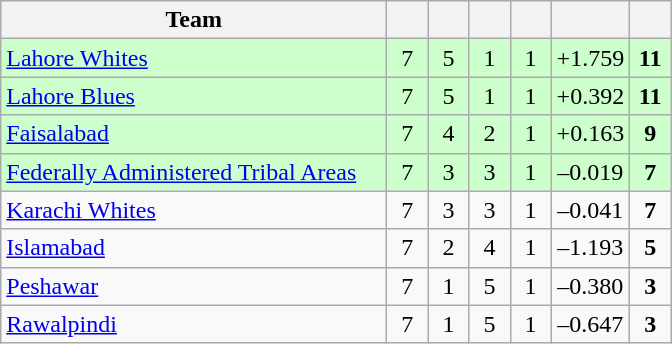<table class="wikitable" style="text-align:center">
<tr>
<th style="width:250px;">Team</th>
<th style="width:20px;"></th>
<th style="width:20px;"></th>
<th style="width:20px;"></th>
<th style="width:20px;"></th>
<th style="width:45px;"></th>
<th style="width:20px;"></th>
</tr>
<tr style="background:#ccffcc">
<td style="text-align:left"><a href='#'>Lahore Whites</a></td>
<td>7</td>
<td>5</td>
<td>1</td>
<td>1</td>
<td>+1.759</td>
<td><strong>11</strong></td>
</tr>
<tr style="background:#ccffcc">
<td style="text-align:left"><a href='#'>Lahore Blues</a></td>
<td>7</td>
<td>5</td>
<td>1</td>
<td>1</td>
<td>+0.392</td>
<td><strong>11</strong></td>
</tr>
<tr style="background:#ccffcc">
<td style="text-align:left"><a href='#'>Faisalabad</a></td>
<td>7</td>
<td>4</td>
<td>2</td>
<td>1</td>
<td>+0.163</td>
<td><strong>9</strong></td>
</tr>
<tr style="background:#ccffcc">
<td style="text-align:left"><a href='#'>Federally Administered Tribal Areas</a></td>
<td>7</td>
<td>3</td>
<td>3</td>
<td>1</td>
<td>–0.019</td>
<td><strong>7</strong></td>
</tr>
<tr>
<td style="text-align:left"><a href='#'>Karachi Whites</a></td>
<td>7</td>
<td>3</td>
<td>3</td>
<td>1</td>
<td>–0.041</td>
<td><strong>7</strong></td>
</tr>
<tr>
<td style="text-align:left"><a href='#'>Islamabad</a></td>
<td>7</td>
<td>2</td>
<td>4</td>
<td>1</td>
<td>–1.193</td>
<td><strong>5</strong></td>
</tr>
<tr>
<td style="text-align:left"><a href='#'>Peshawar</a></td>
<td>7</td>
<td>1</td>
<td>5</td>
<td>1</td>
<td>–0.380</td>
<td><strong>3</strong></td>
</tr>
<tr>
<td style="text-align:left"><a href='#'>Rawalpindi</a></td>
<td>7</td>
<td>1</td>
<td>5</td>
<td>1</td>
<td>–0.647</td>
<td><strong>3</strong></td>
</tr>
</table>
